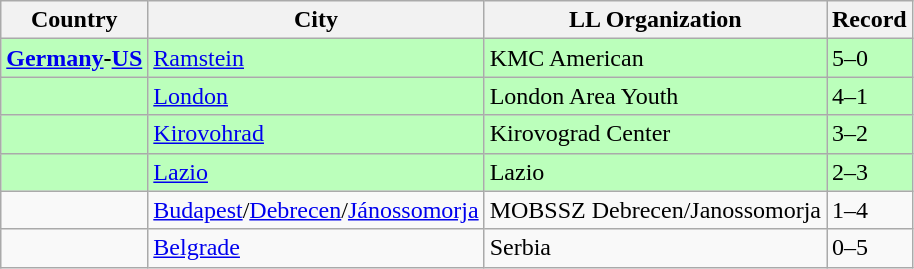<table class="wikitable">
<tr>
<th>Country</th>
<th>City</th>
<th>LL Organization</th>
<th>Record</th>
</tr>
<tr bgcolor=#bbffbb>
<td> <strong><a href='#'>Germany</a>-<a href='#'>US</a></strong></td>
<td><a href='#'>Ramstein</a></td>
<td>KMC American</td>
<td>5–0</td>
</tr>
<tr bgcolor=#bbffbb>
<td><strong></strong></td>
<td><a href='#'>London</a></td>
<td>London Area Youth</td>
<td>4–1</td>
</tr>
<tr bgcolor=#bbffbb>
<td><strong></strong></td>
<td><a href='#'>Kirovohrad</a></td>
<td>Kirovograd Center</td>
<td>3–2</td>
</tr>
<tr bgcolor=#bbffbb>
<td><strong></strong></td>
<td><a href='#'>Lazio</a></td>
<td>Lazio</td>
<td>2–3</td>
</tr>
<tr>
<td><strong></strong></td>
<td><a href='#'>Budapest</a>/<a href='#'>Debrecen</a>/<a href='#'>Jánossomorja</a></td>
<td>MOBSSZ Debrecen/Janossomorja</td>
<td>1–4</td>
</tr>
<tr>
<td><strong></strong></td>
<td><a href='#'>Belgrade</a></td>
<td>Serbia</td>
<td>0–5</td>
</tr>
</table>
